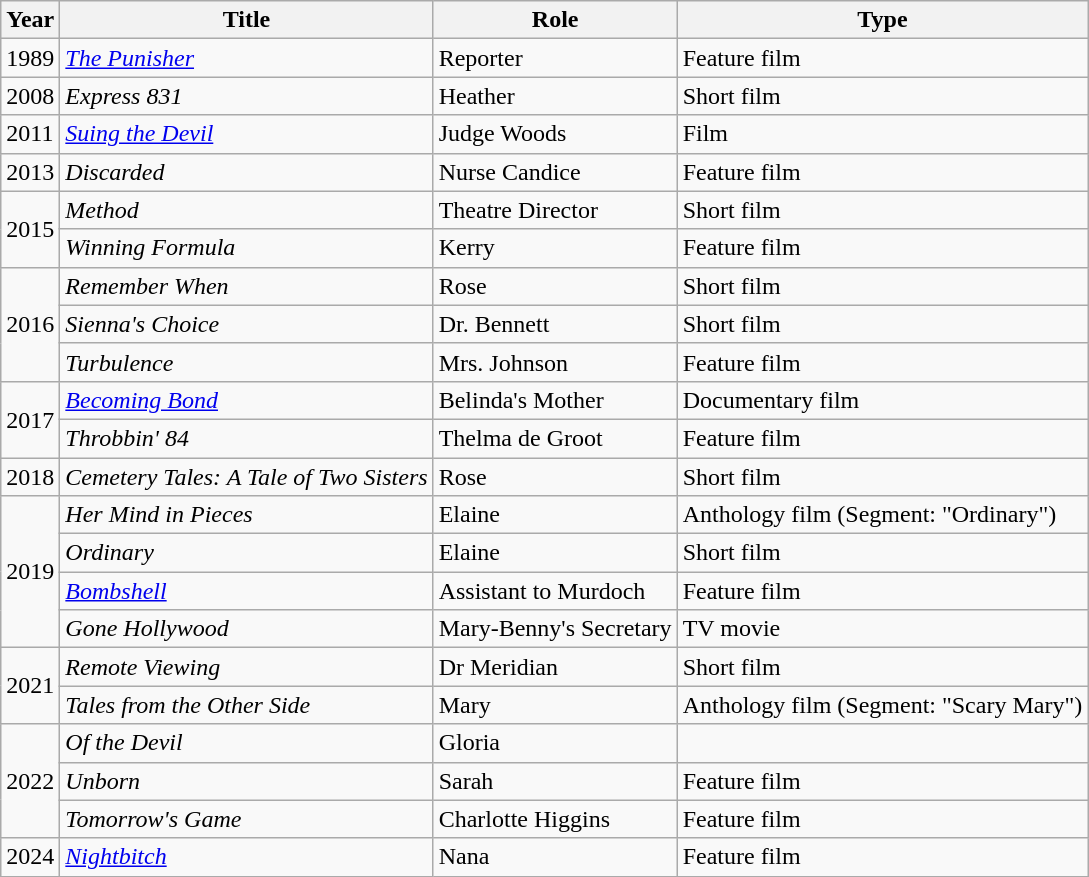<table class="wikitable">
<tr>
<th>Year</th>
<th>Title</th>
<th>Role</th>
<th>Type</th>
</tr>
<tr>
<td>1989</td>
<td><em><a href='#'>The Punisher</a></em></td>
<td>Reporter</td>
<td>Feature film</td>
</tr>
<tr>
<td>2008</td>
<td><em>Express 831</em></td>
<td>Heather</td>
<td>Short film</td>
</tr>
<tr>
<td>2011</td>
<td><em><a href='#'>Suing the Devil</a></em></td>
<td>Judge Woods</td>
<td>Film</td>
</tr>
<tr>
<td>2013</td>
<td><em>Discarded</em></td>
<td>Nurse Candice</td>
<td>Feature film</td>
</tr>
<tr>
<td rowspan="2">2015</td>
<td><em>Method</em></td>
<td>Theatre Director</td>
<td>Short film</td>
</tr>
<tr>
<td><em>Winning Formula</em></td>
<td>Kerry</td>
<td>Feature film</td>
</tr>
<tr>
<td rowspan="3">2016</td>
<td><em>Remember When</em></td>
<td>Rose</td>
<td>Short film</td>
</tr>
<tr>
<td><em>Sienna's Choice</em></td>
<td>Dr. Bennett</td>
<td>Short film</td>
</tr>
<tr>
<td><em>Turbulence</em></td>
<td>Mrs. Johnson</td>
<td>Feature film</td>
</tr>
<tr>
<td rowspan="2">2017</td>
<td><em><a href='#'>Becoming Bond</a></em></td>
<td>Belinda's Mother</td>
<td>Documentary film</td>
</tr>
<tr>
<td><em>Throbbin' 84</em></td>
<td>Thelma de Groot</td>
<td>Feature film</td>
</tr>
<tr>
<td>2018</td>
<td><em>Cemetery Tales: A Tale of Two Sisters</em></td>
<td>Rose</td>
<td>Short film</td>
</tr>
<tr>
<td rowspan="4">2019</td>
<td><em>Her Mind in Pieces</em></td>
<td>Elaine</td>
<td>Anthology film (Segment: "Ordinary")</td>
</tr>
<tr>
<td><em>Ordinary</em></td>
<td>Elaine</td>
<td>Short film</td>
</tr>
<tr>
<td><em><a href='#'>Bombshell</a></em></td>
<td>Assistant to Murdoch</td>
<td>Feature film</td>
</tr>
<tr>
<td><em>Gone Hollywood</em></td>
<td>Mary-Benny's Secretary</td>
<td>TV movie</td>
</tr>
<tr>
<td rowspan="2">2021</td>
<td><em>Remote Viewing</em></td>
<td>Dr Meridian</td>
<td>Short film</td>
</tr>
<tr>
<td><em>Tales from the Other Side</em></td>
<td>Mary</td>
<td>Anthology film (Segment: "Scary Mary")</td>
</tr>
<tr>
<td rowspan="3">2022</td>
<td><em>Of the Devil</em></td>
<td>Gloria</td>
<td></td>
</tr>
<tr>
<td><em>Unborn</em></td>
<td>Sarah</td>
<td>Feature film</td>
</tr>
<tr>
<td><em>Tomorrow's Game</em></td>
<td>Charlotte Higgins</td>
<td>Feature film</td>
</tr>
<tr>
<td>2024</td>
<td><em><a href='#'>Nightbitch</a></em></td>
<td>Nana</td>
<td>Feature film</td>
</tr>
</table>
